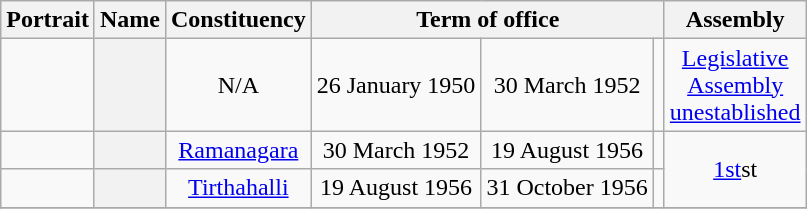<table class="wikitable sortable" style="text-align:center">
<tr>
<th class="unsortable" scope="col">Portrait</th>
<th scope="col" class="sortable">Name</th>
<th scope="col">Constituency</th>
<th colspan="3" scope="colgroup">Term of office</th>
<th scope="col">Assembly</th>
</tr>
<tr align="center">
<td></td>
<th scope="row"></th>
<td>N/A</td>
<td>26 January 1950</td>
<td>30 March 1952</td>
<td></td>
<td><a href='#'>Legislative <br>Assembly <br>unestablished</a></td>
</tr>
<tr align="center">
<td></td>
<th scope="row"></th>
<td><a href='#'>Ramanagara</a></td>
<td>30 March 1952</td>
<td>19 August 1956</td>
<td></td>
<td rowspan="2"><a href='#'>1st</a>st</td>
</tr>
<tr align="center">
<td></td>
<th scope="row"></th>
<td><a href='#'>Tirthahalli</a></td>
<td>19 August 1956</td>
<td>31 October 1956</td>
<td></td>
</tr>
<tr>
</tr>
</table>
